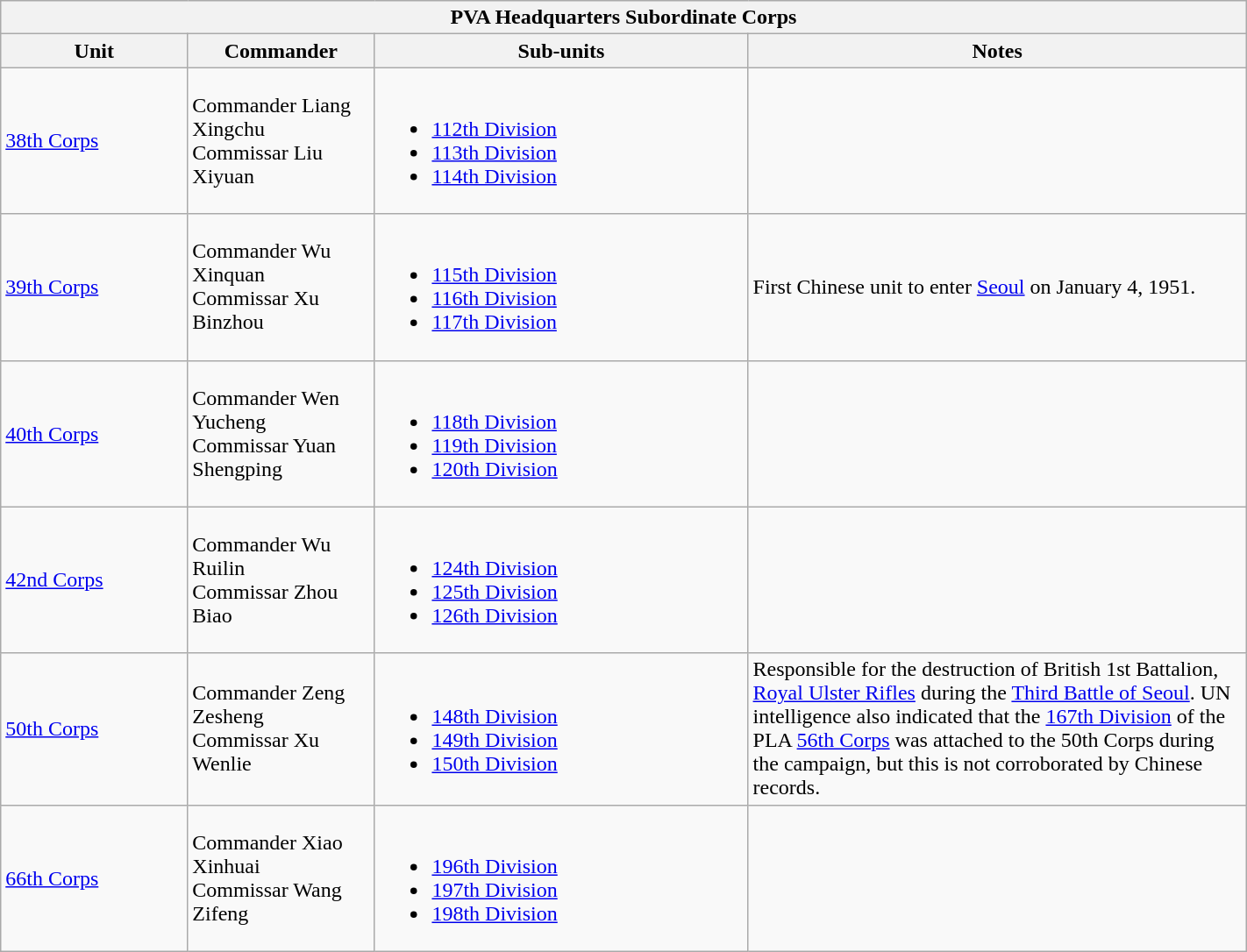<table class="wikitable" style="width: 75%">
<tr>
<th colspan="4" align= center> PVA Headquarters Subordinate Corps</th>
</tr>
<tr>
<th width=15%; align= center>Unit</th>
<th width=15%; align= center>Commander</th>
<th width=30%; align= center>Sub-units</th>
<th width=40%; align= center>Notes</th>
</tr>
<tr>
<td><a href='#'>38th Corps</a></td>
<td>Commander Liang Xingchu<br>Commissar Liu Xiyuan</td>
<td><br><ul><li><a href='#'>112th Division</a></li><li><a href='#'>113th Division</a></li><li><a href='#'>114th Division</a></li></ul></td>
<td></td>
</tr>
<tr>
<td><a href='#'>39th Corps</a></td>
<td>Commander Wu Xinquan<br>Commissar Xu Binzhou</td>
<td><br><ul><li><a href='#'>115th Division</a></li><li><a href='#'>116th Division</a></li><li><a href='#'>117th Division</a></li></ul></td>
<td>First Chinese unit to enter <a href='#'>Seoul</a> on January 4, 1951.</td>
</tr>
<tr>
<td><a href='#'>40th Corps</a></td>
<td>Commander Wen Yucheng<br>Commissar Yuan Shengping</td>
<td><br><ul><li><a href='#'>118th Division</a></li><li><a href='#'>119th Division</a></li><li><a href='#'>120th Division</a></li></ul></td>
<td></td>
</tr>
<tr>
<td><a href='#'>42nd Corps</a></td>
<td>Commander Wu Ruilin<br>Commissar Zhou Biao</td>
<td><br><ul><li><a href='#'>124th Division</a></li><li><a href='#'>125th Division</a></li><li><a href='#'>126th Division</a></li></ul></td>
<td></td>
</tr>
<tr>
<td><a href='#'>50th Corps</a></td>
<td>Commander Zeng Zesheng<br>Commissar Xu Wenlie</td>
<td><br><ul><li><a href='#'>148th Division</a></li><li><a href='#'>149th Division</a></li><li><a href='#'>150th Division</a></li></ul></td>
<td>Responsible for the destruction of British 1st Battalion, <a href='#'>Royal Ulster Rifles</a> during the <a href='#'>Third Battle of Seoul</a>. UN intelligence also indicated that the <a href='#'>167th Division</a> of the PLA <a href='#'>56th Corps</a> was attached to the 50th Corps during the campaign, but this is not corroborated by Chinese records.</td>
</tr>
<tr>
<td><a href='#'>66th Corps</a></td>
<td>Commander Xiao Xinhuai<br>Commissar Wang Zifeng</td>
<td><br><ul><li><a href='#'>196th Division</a></li><li><a href='#'>197th Division</a></li><li><a href='#'>198th Division</a></li></ul></td>
<td></td>
</tr>
</table>
